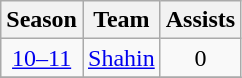<table class="wikitable" style="text-align: center;">
<tr>
<th>Season</th>
<th>Team</th>
<th>Assists</th>
</tr>
<tr>
<td><a href='#'>10–11</a></td>
<td align="left"><a href='#'>Shahin</a></td>
<td>0</td>
</tr>
<tr>
</tr>
</table>
